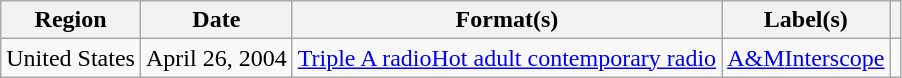<table class="wikitable">
<tr>
<th>Region</th>
<th>Date</th>
<th>Format(s)</th>
<th>Label(s)</th>
<th></th>
</tr>
<tr>
<td>United States</td>
<td>April 26, 2004</td>
<td><a href='#'>Triple A radio</a><a href='#'>Hot adult contemporary radio</a></td>
<td><a href='#'>A&M</a><a href='#'>Interscope</a></td>
<td></td>
</tr>
</table>
